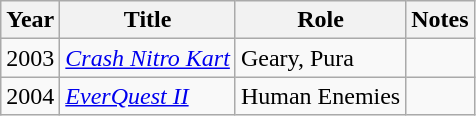<table class="wikitable sortable">
<tr>
<th>Year</th>
<th>Title</th>
<th>Role</th>
<th>Notes</th>
</tr>
<tr>
<td>2003</td>
<td><em><a href='#'>Crash Nitro Kart</a></em></td>
<td>Geary, Pura</td>
<td></td>
</tr>
<tr>
<td>2004</td>
<td><em><a href='#'>EverQuest II</a></em></td>
<td>Human Enemies</td>
<td></td>
</tr>
</table>
